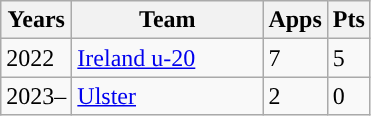<table class="wikitable" style="text-align:left;">
<tr>
<th>Years</th>
<th width=120px>Team</th>
<th>Apps</th>
<th>Pts</th>
</tr>
<tr>
<td>2022</td>
<td><a href='#'>Ireland u-20</a></td>
<td>7</td>
<td>5</td>
</tr>
<tr>
<td>2023–</td>
<td><a href='#'>Ulster</a></td>
<td>2</td>
<td>0</td>
</tr>
</table>
